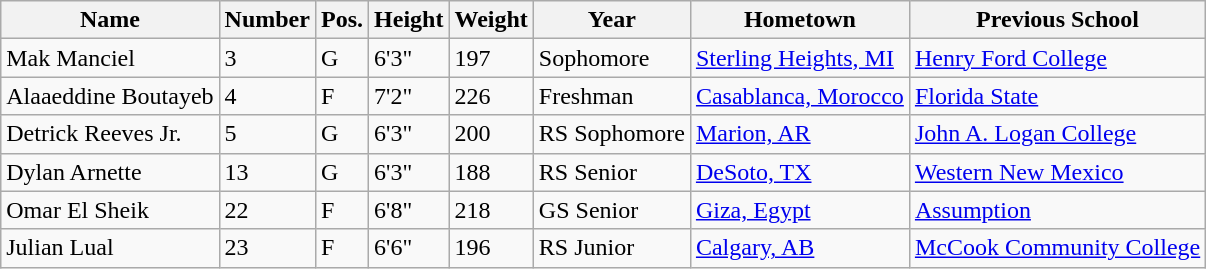<table class="wikitable sortbaskable" border="1">
<tr>
<th>Name</th>
<th>Number</th>
<th>Pos.</th>
<th>Height</th>
<th>Weight</th>
<th>Year</th>
<th>Hometown</th>
<th class="unsortable">Previous School</th>
</tr>
<tr>
<td>Mak Manciel</td>
<td>3</td>
<td>G</td>
<td>6'3"</td>
<td>197</td>
<td>Sophomore</td>
<td><a href='#'>Sterling Heights, MI</a></td>
<td><a href='#'>Henry Ford College</a></td>
</tr>
<tr>
<td>Alaaeddine Boutayeb</td>
<td>4</td>
<td>F</td>
<td>7'2"</td>
<td>226</td>
<td>Freshman</td>
<td><a href='#'>Casablanca, Morocco</a></td>
<td><a href='#'>Florida State</a></td>
</tr>
<tr>
<td>Detrick Reeves Jr.</td>
<td>5</td>
<td>G</td>
<td>6'3"</td>
<td>200</td>
<td>RS Sophomore</td>
<td><a href='#'>Marion, AR</a></td>
<td><a href='#'>John A. Logan College</a></td>
</tr>
<tr>
<td>Dylan Arnette</td>
<td>13</td>
<td>G</td>
<td>6'3"</td>
<td>188</td>
<td>RS Senior</td>
<td><a href='#'>DeSoto, TX</a></td>
<td><a href='#'>Western New Mexico</a></td>
</tr>
<tr>
<td>Omar El Sheik</td>
<td>22</td>
<td>F</td>
<td>6'8"</td>
<td>218</td>
<td>GS Senior</td>
<td><a href='#'>Giza, Egypt</a></td>
<td><a href='#'>Assumption</a></td>
</tr>
<tr>
<td>Julian Lual</td>
<td>23</td>
<td>F</td>
<td>6'6"</td>
<td>196</td>
<td>RS Junior</td>
<td><a href='#'>Calgary, AB</a></td>
<td><a href='#'>McCook Community College</a></td>
</tr>
</table>
